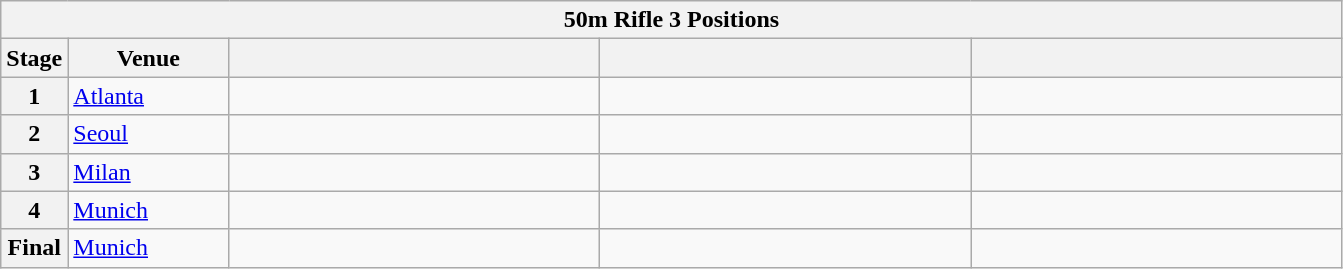<table class="wikitable">
<tr>
<th colspan="5">50m Rifle 3 Positions</th>
</tr>
<tr>
<th>Stage</th>
<th width=100>Venue</th>
<th width=240></th>
<th width=240></th>
<th width=240></th>
</tr>
<tr>
<th>1</th>
<td> <a href='#'>Atlanta</a></td>
<td></td>
<td></td>
<td></td>
</tr>
<tr>
<th>2</th>
<td> <a href='#'>Seoul</a></td>
<td></td>
<td></td>
<td></td>
</tr>
<tr>
<th>3</th>
<td> <a href='#'>Milan</a></td>
<td></td>
<td></td>
<td></td>
</tr>
<tr>
<th>4</th>
<td> <a href='#'>Munich</a></td>
<td></td>
<td></td>
<td></td>
</tr>
<tr>
<th>Final</th>
<td> <a href='#'>Munich</a></td>
<td></td>
<td></td>
<td></td>
</tr>
</table>
